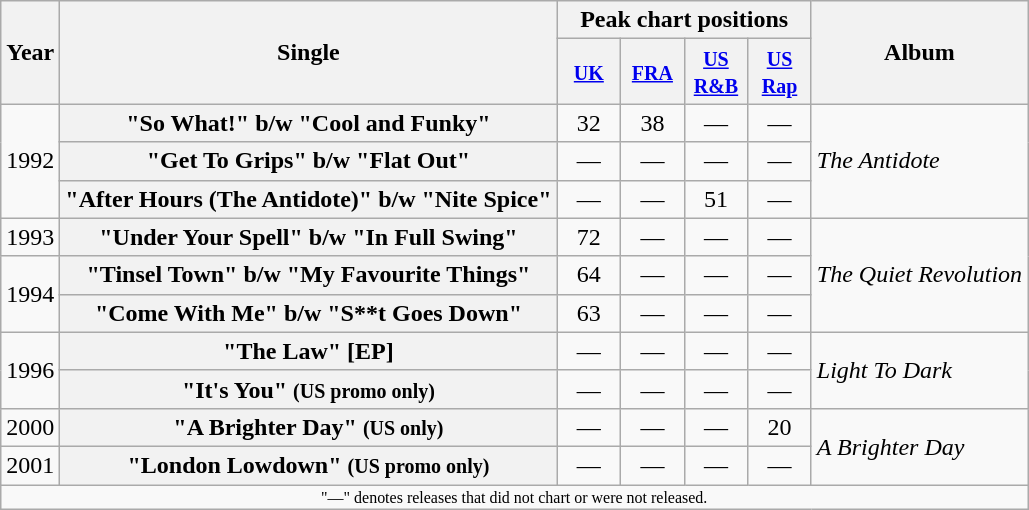<table class="wikitable plainrowheaders" style="text-align:center;">
<tr>
<th rowspan="2">Year</th>
<th rowspan="2">Single</th>
<th colspan="4">Peak chart positions</th>
<th rowspan="2">Album</th>
</tr>
<tr>
<th width="35"><small><a href='#'>UK</a></small><br></th>
<th width="35"><small><a href='#'>FRA</a></small><br></th>
<th width="35"><small><a href='#'>US<br>R&B</a></small><br></th>
<th width="35"><small><a href='#'>US<br>Rap</a></small><br></th>
</tr>
<tr>
<td rowspan="3">1992</td>
<th scope="row">"So What!" b/w "Cool and Funky"</th>
<td>32</td>
<td>38</td>
<td>—</td>
<td>—</td>
<td align="left" rowspan="3"><em>The Antidote</em></td>
</tr>
<tr>
<th scope="row">"Get To Grips" b/w "Flat Out"</th>
<td>—</td>
<td>—</td>
<td>—</td>
<td>—</td>
</tr>
<tr>
<th scope="row">"After Hours (The Antidote)" b/w "Nite Spice"</th>
<td>—</td>
<td>—</td>
<td>51</td>
<td>—</td>
</tr>
<tr>
<td rowspan="1">1993</td>
<th scope="row">"Under Your Spell" b/w "In Full Swing"</th>
<td>72</td>
<td>—</td>
<td>—</td>
<td>—</td>
<td align="left" rowspan="3"><em>The Quiet Revolution</em></td>
</tr>
<tr>
<td rowspan="2">1994</td>
<th scope="row">"Tinsel Town" b/w "My Favourite Things"</th>
<td>64</td>
<td>—</td>
<td>—</td>
<td>—</td>
</tr>
<tr>
<th scope="row">"Come With Me" b/w "S**t Goes Down"</th>
<td>63</td>
<td>—</td>
<td>—</td>
<td>—</td>
</tr>
<tr>
<td rowspan="2">1996</td>
<th scope="row">"The Law" [EP]</th>
<td>—</td>
<td>—</td>
<td>—</td>
<td>—</td>
<td align="left" rowspan="2"><em>Light To Dark</em></td>
</tr>
<tr>
<th scope="row">"It's You" <small>(US promo only)</small></th>
<td>—</td>
<td>—</td>
<td>—</td>
<td>—</td>
</tr>
<tr>
<td rowspan="1">2000</td>
<th scope="row">"A Brighter Day" <small>(US only)</small></th>
<td>—</td>
<td>—</td>
<td>—</td>
<td>20</td>
<td align="left" rowspan="2"><em>A Brighter Day</em></td>
</tr>
<tr>
<td rowspan="1">2001</td>
<th scope="row">"London Lowdown" <small>(US promo only)</small></th>
<td>—</td>
<td>—</td>
<td>—</td>
<td>—</td>
</tr>
<tr>
<td align="center" colspan="15" style="font-size:8pt">"—" denotes releases that did not chart or were not released.</td>
</tr>
</table>
